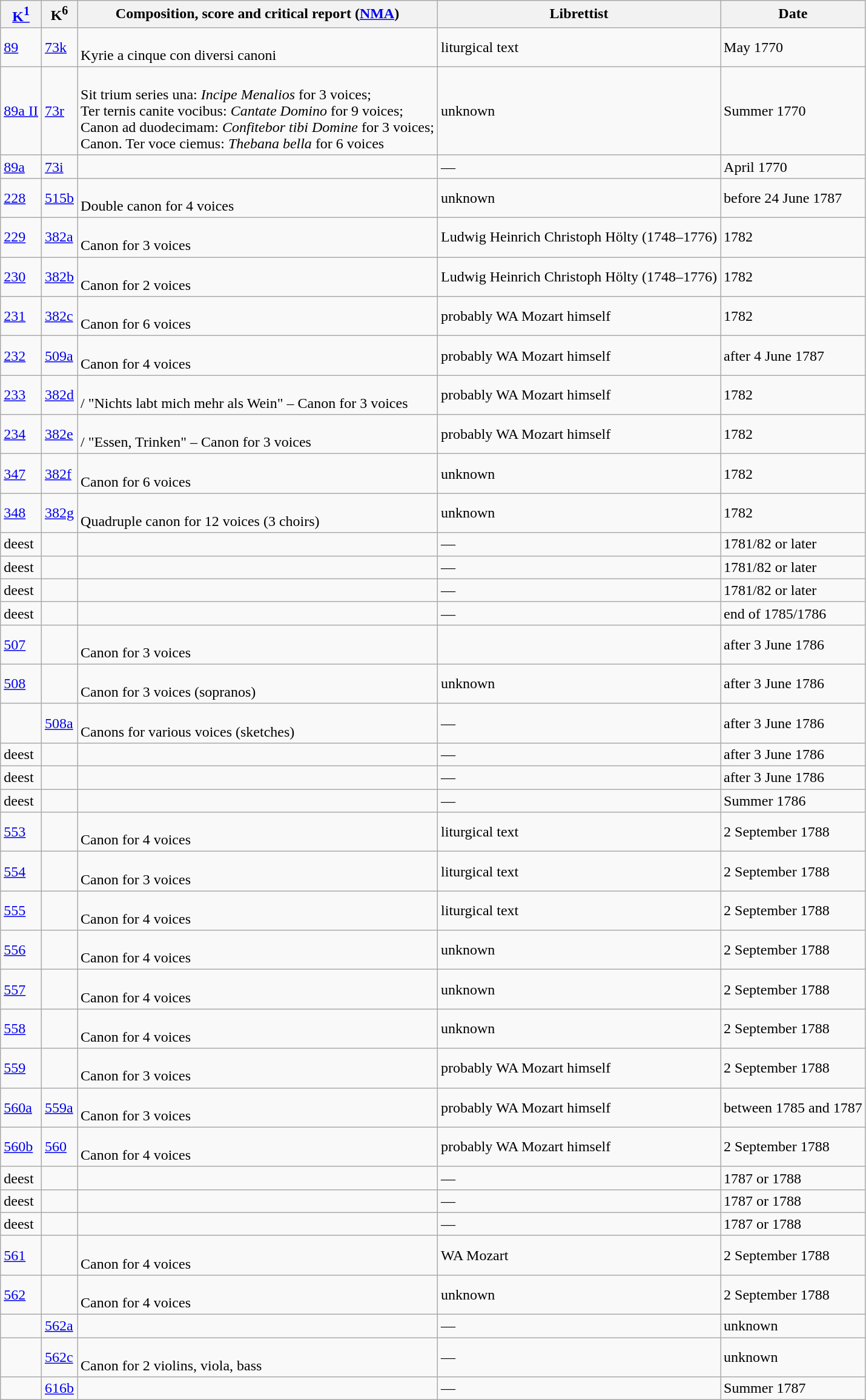<table class="sortable wikitable">
<tr>
<th><a href='#'>K<sup>1</sup></a></th>
<th class="unsortable">K<sup>6</sup></th>
<th class="unsortable">Composition, score and critical report (<a href='#'>NMA</a>)</th>
<th class="unsortable">Librettist</th>
<th>Date</th>
</tr>
<tr>
<td><a href='#'>89</a></td>
<td><a href='#'>73k</a></td>
<td><br>Kyrie a cinque con diversi canoni</td>
<td>liturgical text</td>
<td>May 1770</td>
</tr>
<tr>
<td><a href='#'>89a II</a></td>
<td><a href='#'>73r</a></td>
<td><br>Sit trium series una: <em>Incipe Menalios</em> for 3 voices;<br>Ter ternis canite vocibus: <em>Cantate Domino</em> for 9 voices;<br>Canon ad duodecimam: <em>Confitebor tibi Domine</em> for 3 voices;<br>Canon. Ter voce ciemus: <em>Thebana bella</em> for 6 voices</td>
<td>unknown</td>
<td>Summer 1770</td>
</tr>
<tr>
<td><a href='#'>89a</a></td>
<td><a href='#'>73i</a></td>
<td></td>
<td>—</td>
<td>April 1770</td>
</tr>
<tr>
<td><a href='#'>228</a></td>
<td><a href='#'>515b</a></td>
<td><br>Double canon for 4 voices</td>
<td>unknown</td>
<td>before 24 June 1787</td>
</tr>
<tr>
<td><a href='#'>229</a></td>
<td><a href='#'>382a</a></td>
<td><br>Canon for 3 voices</td>
<td>Ludwig Heinrich Christoph Hölty (1748–1776)</td>
<td>1782</td>
</tr>
<tr>
<td><a href='#'>230</a></td>
<td><a href='#'>382b</a></td>
<td><br>Canon for 2 voices</td>
<td>Ludwig Heinrich Christoph Hölty (1748–1776)</td>
<td>1782</td>
</tr>
<tr>
<td><a href='#'>231</a></td>
<td><a href='#'>382c</a></td>
<td><br>Canon for 6 voices</td>
<td>probably WA Mozart himself</td>
<td>1782</td>
</tr>
<tr>
<td><a href='#'>232</a></td>
<td><a href='#'>509a</a></td>
<td><br>Canon for 4 voices</td>
<td>probably WA Mozart himself</td>
<td>after 4 June 1787</td>
</tr>
<tr>
<td><a href='#'>233</a></td>
<td><a href='#'>382d</a></td>
<td><br>/ "Nichts labt mich mehr als Wein" – Canon for 3 voices</td>
<td>probably WA Mozart himself</td>
<td>1782</td>
</tr>
<tr>
<td><a href='#'>234</a></td>
<td><a href='#'>382e</a></td>
<td><br>/ "Essen, Trinken" – Canon for 3 voices</td>
<td>probably WA Mozart himself</td>
<td>1782</td>
</tr>
<tr>
<td><a href='#'>347</a></td>
<td><a href='#'>382f</a></td>
<td><br>Canon for 6 voices</td>
<td>unknown</td>
<td>1782</td>
</tr>
<tr>
<td><a href='#'>348</a></td>
<td><a href='#'>382g</a></td>
<td><br>Quadruple canon for 12 voices (3 choirs)</td>
<td>unknown</td>
<td>1782</td>
</tr>
<tr>
<td>deest</td>
<td> </td>
<td></td>
<td>—</td>
<td>1781/82 or later</td>
</tr>
<tr>
<td>deest</td>
<td> </td>
<td></td>
<td>—</td>
<td>1781/82 or later</td>
</tr>
<tr>
<td>deest</td>
<td> </td>
<td></td>
<td>—</td>
<td>1781/82 or later</td>
</tr>
<tr>
<td>deest</td>
<td> </td>
<td></td>
<td>—</td>
<td>end of 1785/1786</td>
</tr>
<tr>
<td><a href='#'>507</a></td>
<td> </td>
<td><br>Canon for 3 voices</td>
<td></td>
<td>after 3 June 1786</td>
</tr>
<tr>
<td><a href='#'>508</a></td>
<td> </td>
<td><br>Canon for 3 voices (sopranos)</td>
<td>unknown</td>
<td>after 3 June 1786</td>
</tr>
<tr>
<td> </td>
<td><a href='#'>508a</a></td>
<td><br>Canons for various voices (sketches)</td>
<td>—</td>
<td>after 3 June 1786</td>
</tr>
<tr>
<td>deest</td>
<td> </td>
<td></td>
<td>—</td>
<td>after 3 June 1786</td>
</tr>
<tr>
<td>deest</td>
<td> </td>
<td></td>
<td>—</td>
<td>after 3 June 1786</td>
</tr>
<tr>
<td>deest</td>
<td> </td>
<td></td>
<td>—</td>
<td>Summer 1786</td>
</tr>
<tr id="K. 553">
<td><a href='#'>553</a></td>
<td> </td>
<td><br>Canon for 4 voices</td>
<td>liturgical text</td>
<td>2 September 1788</td>
</tr>
<tr>
<td><a href='#'>554</a></td>
<td> </td>
<td><br>Canon for 3 voices</td>
<td>liturgical text</td>
<td>2 September 1788</td>
</tr>
<tr>
<td><a href='#'>555</a></td>
<td> </td>
<td><br>Canon for 4 voices</td>
<td>liturgical text</td>
<td>2 September 1788</td>
</tr>
<tr>
<td><a href='#'>556</a></td>
<td> </td>
<td><br>Canon for 4 voices</td>
<td>unknown</td>
<td>2 September 1788</td>
</tr>
<tr>
<td><a href='#'>557</a></td>
<td> </td>
<td><br>Canon for 4 voices</td>
<td>unknown</td>
<td>2 September 1788</td>
</tr>
<tr>
<td><a href='#'>558</a></td>
<td> </td>
<td><br>Canon for 4 voices</td>
<td>unknown</td>
<td>2 September 1788</td>
</tr>
<tr>
<td><a href='#'>559</a></td>
<td> </td>
<td><br>Canon for 3 voices</td>
<td>probably WA Mozart himself</td>
<td>2 September 1788</td>
</tr>
<tr>
<td><a href='#'>560a</a></td>
<td><a href='#'>559a</a></td>
<td><br>Canon for 3 voices</td>
<td>probably WA Mozart himself</td>
<td>between 1785 and 1787</td>
</tr>
<tr>
<td><a href='#'>560b</a></td>
<td><a href='#'>560</a></td>
<td><br>Canon for 4 voices</td>
<td>probably WA Mozart himself</td>
<td>2 September 1788</td>
</tr>
<tr>
<td>deest</td>
<td> </td>
<td></td>
<td>—</td>
<td>1787 or 1788</td>
</tr>
<tr>
<td>deest</td>
<td> </td>
<td></td>
<td>—</td>
<td>1787 or 1788</td>
</tr>
<tr>
<td>deest</td>
<td> </td>
<td></td>
<td>—</td>
<td>1787 or 1788</td>
</tr>
<tr>
<td><a href='#'>561</a></td>
<td> </td>
<td><br>Canon for 4 voices</td>
<td>WA Mozart</td>
<td>2 September 1788</td>
</tr>
<tr>
<td><a href='#'>562</a></td>
<td> </td>
<td><br>Canon for 4 voices</td>
<td>unknown</td>
<td>2 September 1788</td>
</tr>
<tr>
<td> </td>
<td><a href='#'>562a</a></td>
<td></td>
<td>—</td>
<td>unknown</td>
</tr>
<tr>
<td> </td>
<td><a href='#'>562c</a></td>
<td><br>Canon for 2 violins, viola, bass</td>
<td>—</td>
<td>unknown</td>
</tr>
<tr>
<td> </td>
<td><a href='#'>616b</a></td>
<td></td>
<td>—</td>
<td>Summer 1787</td>
</tr>
</table>
